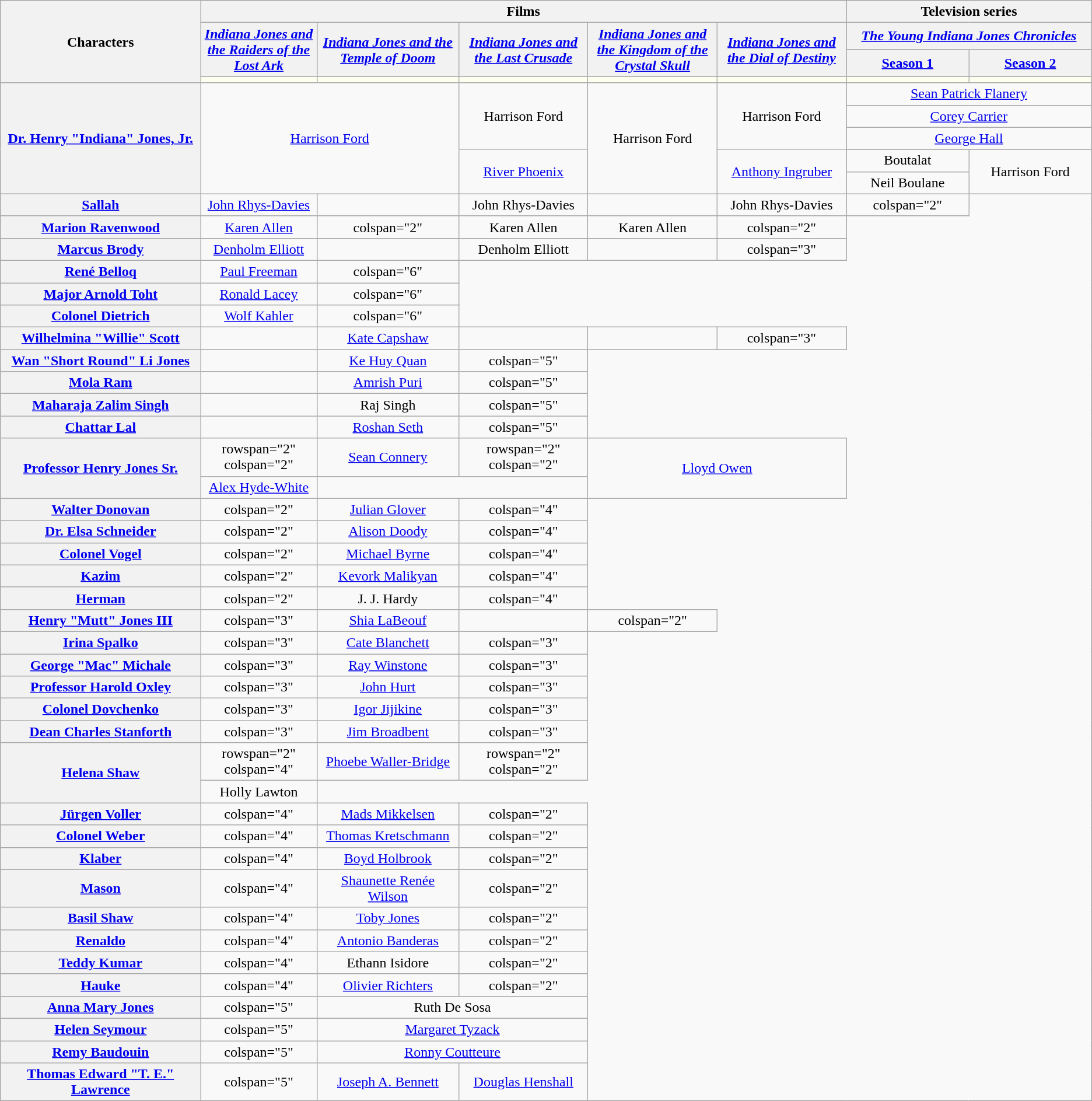<table class="wikitable" style="text-align:center">
<tr>
<th rowspan="4" style="width:15.5%;">Characters</th>
<th colspan="5">Films</th>
<th colspan="2">Television series</th>
</tr>
<tr>
<th rowspan="2" style="width:9%;"><em><a href='#'>Indiana Jones and the Raiders of the Lost Ark</a></em></th>
<th rowspan="2" style="width:11%;"><em><a href='#'>Indiana Jones and the Temple of Doom</a></em></th>
<th rowspan="2" style="width:10%;"><em><a href='#'>Indiana Jones and the Last Crusade</a></em></th>
<th rowspan="2" style="width:10%;"><em><a href='#'>Indiana Jones and the Kingdom of the Crystal Skull</a></em></th>
<th rowspan="2" style="width:10%;"><em><a href='#'>Indiana Jones and the Dial of Destiny</a></em></th>
<th colspan="2"><em><a href='#'>The Young Indiana Jones Chronicles</a></em></th>
</tr>
<tr>
<th style="width:9.5%;"><a href='#'>Season 1</a></th>
<th style="width:9.5%;"><a href='#'>Season 2</a></th>
</tr>
<tr>
<th style="background:ivory;"></th>
<th style="background:ivory;"></th>
<th style="background:ivory;"></th>
<th style="background:ivory;"></th>
<th style="background:ivory;"></th>
<th style="background:ivory;"></th>
<th style="background:ivory;"></th>
</tr>
<tr>
<th rowspan="6"><a href='#'>Dr. Henry "Indiana" Jones, Jr.</a></th>
<td colspan="2" rowspan="6"><a href='#'>Harrison Ford</a></td>
<td rowspan="3">Harrison Ford</td>
<td rowspan="6">Harrison Ford</td>
<td rowspan="3">Harrison Ford</td>
<td colspan="2"><a href='#'>Sean Patrick Flanery</a> </td>
</tr>
<tr>
<td colspan="2"><a href='#'>Corey Carrier</a> </td>
</tr>
<tr>
<td colspan="2"><a href='#'>George Hall</a> </td>
</tr>
<tr>
<td rowspan="3"><a href='#'>River Phoenix</a><br></td>
<td rowspan="3"><a href='#'>Anthony Ingruber</a><br></td>
</tr>
<tr>
<td>Boutalat </td>
<td rowspan="2">Harrison Ford </td>
</tr>
<tr>
<td>Neil Boulane </td>
</tr>
<tr>
<th><a href='#'>Sallah</a></th>
<td><a href='#'>John Rhys-Davies</a></td>
<td></td>
<td>John Rhys-Davies</td>
<td></td>
<td>John Rhys-Davies</td>
<td>colspan="2" </td>
</tr>
<tr>
<th><a href='#'>Marion Ravenwood</a></th>
<td><a href='#'>Karen Allen</a></td>
<td>colspan="2" </td>
<td>Karen Allen</td>
<td>Karen Allen</td>
<td>colspan="2" </td>
</tr>
<tr>
<th><a href='#'>Marcus Brody</a></th>
<td><a href='#'>Denholm Elliott</a></td>
<td></td>
<td>Denholm Elliott</td>
<td></td>
<td>colspan="3" </td>
</tr>
<tr>
<th><a href='#'>René Belloq</a></th>
<td><a href='#'>Paul Freeman</a></td>
<td>colspan="6" </td>
</tr>
<tr>
<th><a href='#'>Major Arnold Toht</a></th>
<td><a href='#'>Ronald Lacey</a></td>
<td>colspan="6" </td>
</tr>
<tr>
<th><a href='#'>Colonel Dietrich</a></th>
<td><a href='#'>Wolf Kahler</a></td>
<td>colspan="6" </td>
</tr>
<tr>
<th><a href='#'>Wilhelmina "Willie" Scott</a></th>
<td></td>
<td><a href='#'>Kate Capshaw</a></td>
<td></td>
<td></td>
<td>colspan="3" </td>
</tr>
<tr>
<th><a href='#'>Wan "Short Round" Li Jones</a></th>
<td></td>
<td><a href='#'>Ke Huy Quan</a></td>
<td>colspan="5" </td>
</tr>
<tr>
<th><a href='#'>Mola Ram</a></th>
<td></td>
<td><a href='#'>Amrish Puri</a></td>
<td>colspan="5" </td>
</tr>
<tr>
<th><a href='#'>Maharaja Zalim Singh</a></th>
<td></td>
<td>Raj Singh</td>
<td>colspan="5" </td>
</tr>
<tr>
<th><a href='#'>Chattar Lal</a></th>
<td></td>
<td><a href='#'>Roshan Seth</a></td>
<td>colspan="5" </td>
</tr>
<tr>
<th rowspan="2"><a href='#'>Professor Henry Jones Sr.</a></th>
<td>rowspan="2" colspan="2" </td>
<td><a href='#'>Sean Connery</a></td>
<td>rowspan="2" colspan="2" </td>
<td colspan="2" rowspan="2"><a href='#'>Lloyd Owen</a></td>
</tr>
<tr>
<td><a href='#'>Alex Hyde-White</a><br></td>
</tr>
<tr>
<th><a href='#'>Walter Donovan</a></th>
<td>colspan="2" </td>
<td><a href='#'>Julian Glover</a></td>
<td>colspan="4" </td>
</tr>
<tr>
<th><a href='#'>Dr. Elsa Schneider</a></th>
<td>colspan="2" </td>
<td><a href='#'>Alison Doody</a></td>
<td>colspan="4" </td>
</tr>
<tr>
<th><a href='#'>Colonel Vogel</a></th>
<td>colspan="2" </td>
<td><a href='#'>Michael Byrne</a></td>
<td>colspan="4" </td>
</tr>
<tr>
<th><a href='#'>Kazim</a></th>
<td>colspan="2" </td>
<td><a href='#'>Kevork Malikyan</a></td>
<td>colspan="4" </td>
</tr>
<tr>
<th><a href='#'>Herman</a></th>
<td>colspan="2" </td>
<td>J. J. Hardy</td>
<td>colspan="4" </td>
</tr>
<tr>
<th><a href='#'>Henry "Mutt" Jones III</a></th>
<td>colspan="3" </td>
<td><a href='#'>Shia LaBeouf</a></td>
<td></td>
<td>colspan="2" </td>
</tr>
<tr>
<th><a href='#'>Irina Spalko</a></th>
<td>colspan="3" </td>
<td><a href='#'>Cate Blanchett</a></td>
<td>colspan="3" </td>
</tr>
<tr>
<th><a href='#'>George "Mac" Michale</a></th>
<td>colspan="3" </td>
<td><a href='#'>Ray Winstone</a></td>
<td>colspan="3" </td>
</tr>
<tr>
<th><a href='#'>Professor Harold Oxley</a></th>
<td>colspan="3" </td>
<td><a href='#'>John Hurt</a></td>
<td>colspan="3" </td>
</tr>
<tr>
<th><a href='#'>Colonel Dovchenko</a></th>
<td>colspan="3" </td>
<td><a href='#'>Igor Jijikine</a></td>
<td>colspan="3" </td>
</tr>
<tr>
<th><a href='#'>Dean Charles Stanforth</a></th>
<td>colspan="3" </td>
<td><a href='#'>Jim Broadbent</a></td>
<td>colspan="3" </td>
</tr>
<tr>
<th rowspan="2"><a href='#'>Helena Shaw</a></th>
<td>rowspan="2" colspan="4" </td>
<td><a href='#'>Phoebe Waller-Bridge</a></td>
<td>rowspan="2" colspan="2" </td>
</tr>
<tr>
<td>Holly Lawton </td>
</tr>
<tr>
<th><a href='#'>Jürgen Voller</a></th>
<td>colspan="4"  </td>
<td><a href='#'>Mads Mikkelsen</a></td>
<td>colspan="2"  </td>
</tr>
<tr>
<th><a href='#'>Colonel Weber</a></th>
<td>colspan="4"  </td>
<td><a href='#'>Thomas Kretschmann</a></td>
<td>colspan="2"  </td>
</tr>
<tr>
<th><a href='#'>Klaber</a></th>
<td>colspan="4" </td>
<td><a href='#'>Boyd Holbrook</a></td>
<td>colspan="2" </td>
</tr>
<tr>
<th><a href='#'>Mason</a></th>
<td>colspan="4" </td>
<td><a href='#'>Shaunette Renée Wilson</a></td>
<td>colspan="2" </td>
</tr>
<tr>
<th><a href='#'>Basil Shaw</a></th>
<td>colspan="4" </td>
<td><a href='#'>Toby Jones</a></td>
<td>colspan="2" </td>
</tr>
<tr>
<th><a href='#'>Renaldo</a></th>
<td>colspan="4" </td>
<td><a href='#'>Antonio Banderas</a></td>
<td>colspan="2" </td>
</tr>
<tr>
<th><a href='#'>Teddy Kumar</a></th>
<td>colspan="4" </td>
<td>Ethann Isidore</td>
<td>colspan="2" </td>
</tr>
<tr>
<th><a href='#'>Hauke</a></th>
<td>colspan="4" </td>
<td><a href='#'>Olivier Richters</a></td>
<td>colspan="2" </td>
</tr>
<tr>
<th><a href='#'>Anna Mary Jones</a></th>
<td>colspan="5" </td>
<td colspan="2">Ruth De Sosa</td>
</tr>
<tr>
<th><a href='#'>Helen Seymour</a></th>
<td>colspan="5" </td>
<td colspan="2"><a href='#'>Margaret Tyzack</a></td>
</tr>
<tr>
<th><a href='#'>Remy Baudouin</a></th>
<td>colspan="5" </td>
<td colspan="2"><a href='#'>Ronny Coutteure</a></td>
</tr>
<tr>
<th><a href='#'>Thomas Edward "T. E." Lawrence</a></th>
<td>colspan="5" </td>
<td><a href='#'>Joseph A. Bennett</a></td>
<td><a href='#'>Douglas Henshall</a></td>
</tr>
</table>
